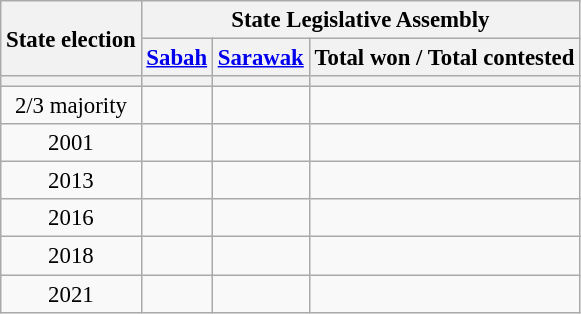<table class="wikitable sortable" style="text-align:center; font-size:95%">
<tr>
<th rowspan="2">State election</th>
<th colspan="3">State Legislative Assembly</th>
</tr>
<tr>
<th><a href='#'>Sabah</a></th>
<th><a href='#'>Sarawak</a></th>
<th>Total won / Total contested</th>
</tr>
<tr>
<th></th>
<th></th>
<th></th>
<th></th>
</tr>
<tr>
<td>2/3 majority</td>
<td></td>
<td></td>
<td></td>
</tr>
<tr>
<td>2001</td>
<td></td>
<td></td>
<td></td>
</tr>
<tr>
<td>2013</td>
<td></td>
<td></td>
<td></td>
</tr>
<tr>
<td>2016</td>
<td></td>
<td></td>
<td></td>
</tr>
<tr>
<td>2018</td>
<td></td>
<td></td>
<td></td>
</tr>
<tr>
<td>2021</td>
<td></td>
<td></td>
<td></td>
</tr>
</table>
